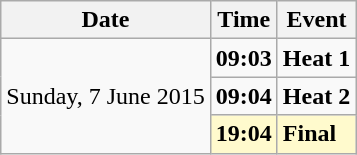<table class="wikitable">
<tr>
<th>Date</th>
<th>Time</th>
<th>Event</th>
</tr>
<tr>
<td rowspan="3">Sunday, 7 June 2015</td>
<td><strong>09:03</strong></td>
<td><strong>Heat 1</strong></td>
</tr>
<tr>
<td><strong>09:04</strong></td>
<td><strong>Heat 2</strong></td>
</tr>
<tr style="background-color:lemonchiffon;">
<td><strong>19:04</strong></td>
<td><strong>Final</strong></td>
</tr>
</table>
